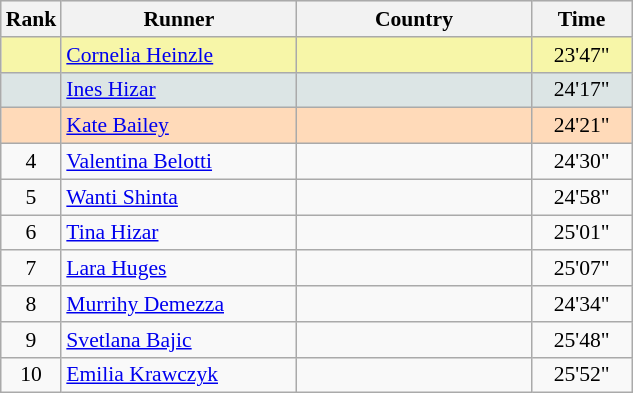<table class="wikitable" style="text-align:center; font-size: 90%; border: gray solid 1px;border-collapse:collapse;">
<tr bgcolor="#E4E4E4">
<th style="border-bottom:1px solid #AAAAAA" width=10>Rank</th>
<th style="border-bottom:1px solid #AAAAAA" width=150>Runner</th>
<th style="border-bottom:1px solid #AAAAAA" width=150>Country</th>
<th style="border-bottom:1px solid #AAAAAA" width=60>Time</th>
</tr>
<tr bgcolor=F7F6A8>
<td></td>
<td align=left><a href='#'>Cornelia Heinzle</a></td>
<td align=left></td>
<td>23'47"</td>
</tr>
<tr bgcolor=DCE5E5>
<td></td>
<td align=left><a href='#'>Ines Hizar</a></td>
<td align=left></td>
<td>24'17"</td>
</tr>
<tr bgcolor=FFDAB9>
<td></td>
<td align=left><a href='#'>Kate Bailey</a></td>
<td align=left></td>
<td>24'21"</td>
</tr>
<tr>
<td>4</td>
<td align=left><a href='#'>Valentina Belotti</a></td>
<td align=left></td>
<td>24'30"</td>
</tr>
<tr>
<td>5</td>
<td align=left><a href='#'>Wanti Shinta</a></td>
<td align=left></td>
<td>24'58"</td>
</tr>
<tr>
<td>6</td>
<td align=left><a href='#'>Tina Hizar</a></td>
<td align=left></td>
<td>25'01"</td>
</tr>
<tr>
<td>7</td>
<td align=left><a href='#'>Lara Huges</a></td>
<td align=left></td>
<td>25'07"</td>
</tr>
<tr>
<td>8</td>
<td align=left><a href='#'>Murrihy Demezza</a></td>
<td align=left></td>
<td>24'34"</td>
</tr>
<tr>
<td>9</td>
<td align=left><a href='#'>Svetlana Bajic</a></td>
<td align=left></td>
<td>25'48"</td>
</tr>
<tr>
<td>10</td>
<td align=left><a href='#'>Emilia Krawczyk</a></td>
<td align=left></td>
<td>25'52"</td>
</tr>
</table>
